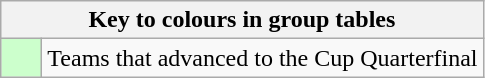<table class="wikitable" style="text-align: center;">
<tr>
<th colspan=2>Key to colours in group tables</th>
</tr>
<tr>
<td style="background:#cfc; width:20px;"></td>
<td align=left>Teams that advanced to the Cup Quarterfinal</td>
</tr>
</table>
